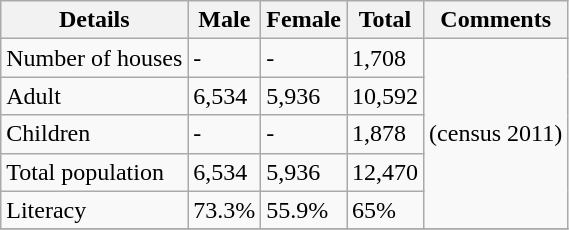<table class="wikitable  sortable">
<tr>
<th>Details</th>
<th>Male</th>
<th>Female</th>
<th>Total</th>
<th>Comments</th>
</tr>
<tr>
<td>Number of  houses</td>
<td>-</td>
<td>-</td>
<td>1,708</td>
<td rowspan="5">(census  2011)</td>
</tr>
<tr>
<td>Adult</td>
<td>6,534</td>
<td>5,936</td>
<td>10,592</td>
</tr>
<tr>
<td>Children</td>
<td>-</td>
<td>-</td>
<td>1,878</td>
</tr>
<tr>
<td>Total population</td>
<td>6,534</td>
<td>5,936</td>
<td>12,470</td>
</tr>
<tr>
<td>Literacy</td>
<td>73.3%</td>
<td>55.9%</td>
<td>65%</td>
</tr>
<tr>
</tr>
</table>
